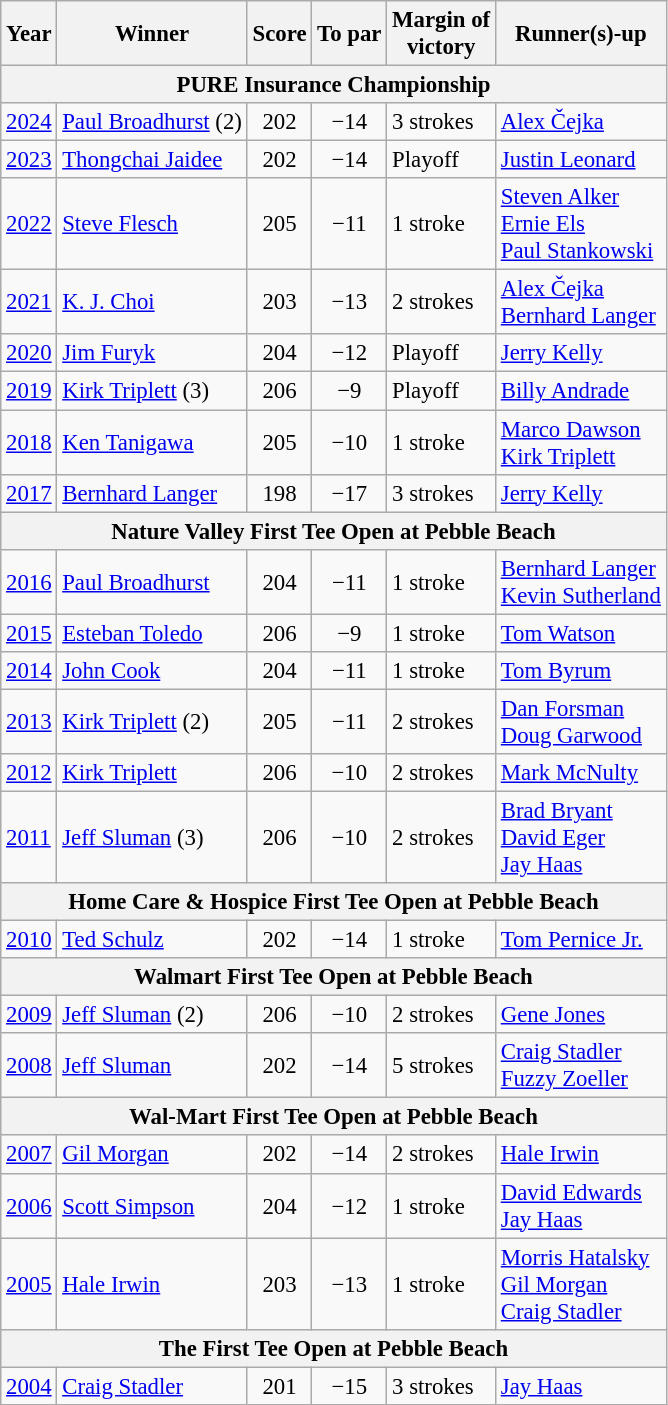<table class="wikitable" style="font-size:95%">
<tr>
<th>Year</th>
<th>Winner</th>
<th>Score</th>
<th>To par</th>
<th>Margin of<br>victory</th>
<th>Runner(s)-up</th>
</tr>
<tr>
<th colspan=6>PURE Insurance Championship</th>
</tr>
<tr>
<td><a href='#'>2024</a></td>
<td> <a href='#'>Paul Broadhurst</a> (2)</td>
<td align=center>202</td>
<td align=center>−14</td>
<td>3 strokes</td>
<td> <a href='#'>Alex Čejka</a></td>
</tr>
<tr>
<td><a href='#'>2023</a></td>
<td> <a href='#'>Thongchai Jaidee</a></td>
<td align=center>202</td>
<td align=center>−14</td>
<td>Playoff</td>
<td> <a href='#'>Justin Leonard</a></td>
</tr>
<tr>
<td><a href='#'>2022</a></td>
<td> <a href='#'>Steve Flesch</a></td>
<td align=center>205</td>
<td align=center>−11</td>
<td>1 stroke</td>
<td> <a href='#'>Steven Alker</a><br> <a href='#'>Ernie Els</a><br> <a href='#'>Paul Stankowski</a></td>
</tr>
<tr>
<td><a href='#'>2021</a></td>
<td> <a href='#'>K. J. Choi</a></td>
<td align=center>203</td>
<td align=center>−13</td>
<td>2 strokes</td>
<td> <a href='#'>Alex Čejka</a><br> <a href='#'>Bernhard Langer</a></td>
</tr>
<tr>
<td><a href='#'>2020</a></td>
<td> <a href='#'>Jim Furyk</a></td>
<td align=center>204</td>
<td align=center>−12</td>
<td>Playoff</td>
<td> <a href='#'>Jerry Kelly</a></td>
</tr>
<tr>
<td><a href='#'>2019</a></td>
<td> <a href='#'>Kirk Triplett</a> (3)</td>
<td align=center>206</td>
<td align=center>−9</td>
<td>Playoff</td>
<td> <a href='#'>Billy Andrade</a></td>
</tr>
<tr>
<td><a href='#'>2018</a></td>
<td> <a href='#'>Ken Tanigawa</a></td>
<td align=center>205</td>
<td align=center>−10</td>
<td>1 stroke</td>
<td> <a href='#'>Marco Dawson</a><br> <a href='#'>Kirk Triplett</a></td>
</tr>
<tr>
<td><a href='#'>2017</a></td>
<td> <a href='#'>Bernhard Langer</a></td>
<td align=center>198</td>
<td align=center>−17</td>
<td>3 strokes</td>
<td> <a href='#'>Jerry Kelly</a></td>
</tr>
<tr>
<th colspan=6>Nature Valley First Tee Open at Pebble Beach</th>
</tr>
<tr>
<td><a href='#'>2016</a></td>
<td> <a href='#'>Paul Broadhurst</a></td>
<td align=center>204</td>
<td align=center>−11</td>
<td>1 stroke</td>
<td> <a href='#'>Bernhard Langer</a><br> <a href='#'>Kevin Sutherland</a></td>
</tr>
<tr>
<td><a href='#'>2015</a></td>
<td> <a href='#'>Esteban Toledo</a></td>
<td align=center>206</td>
<td align=center>−9</td>
<td>1 stroke</td>
<td> <a href='#'>Tom Watson</a></td>
</tr>
<tr>
<td><a href='#'>2014</a></td>
<td> <a href='#'>John Cook</a></td>
<td align=center>204</td>
<td align=center>−11</td>
<td>1 stroke</td>
<td> <a href='#'>Tom Byrum</a></td>
</tr>
<tr>
<td><a href='#'>2013</a></td>
<td> <a href='#'>Kirk Triplett</a> (2)</td>
<td align=center>205</td>
<td align=center>−11</td>
<td>2 strokes</td>
<td> <a href='#'>Dan Forsman</a><br> <a href='#'>Doug Garwood</a></td>
</tr>
<tr>
<td><a href='#'>2012</a></td>
<td> <a href='#'>Kirk Triplett</a></td>
<td align=center>206</td>
<td align=center>−10</td>
<td>2 strokes</td>
<td> <a href='#'>Mark McNulty</a></td>
</tr>
<tr>
<td><a href='#'>2011</a></td>
<td> <a href='#'>Jeff Sluman</a> (3)</td>
<td align=center>206</td>
<td align=center>−10</td>
<td>2 strokes</td>
<td> <a href='#'>Brad Bryant</a><br> <a href='#'>David Eger</a><br> <a href='#'>Jay Haas</a></td>
</tr>
<tr>
<th colspan=6>Home Care & Hospice First Tee Open at Pebble Beach</th>
</tr>
<tr>
<td><a href='#'>2010</a></td>
<td> <a href='#'>Ted Schulz</a></td>
<td align=center>202</td>
<td align=center>−14</td>
<td>1 stroke</td>
<td> <a href='#'>Tom Pernice Jr.</a></td>
</tr>
<tr>
<th colspan=6>Walmart First Tee Open at Pebble Beach</th>
</tr>
<tr>
<td><a href='#'>2009</a></td>
<td> <a href='#'>Jeff Sluman</a> (2)</td>
<td align=center>206</td>
<td align=center>−10</td>
<td>2 strokes</td>
<td> <a href='#'>Gene Jones</a></td>
</tr>
<tr>
<td><a href='#'>2008</a></td>
<td> <a href='#'>Jeff Sluman</a></td>
<td align=center>202</td>
<td align=center>−14</td>
<td>5 strokes</td>
<td> <a href='#'>Craig Stadler</a><br> <a href='#'>Fuzzy Zoeller</a></td>
</tr>
<tr>
<th colspan=6>Wal-Mart First Tee Open at Pebble Beach</th>
</tr>
<tr>
<td><a href='#'>2007</a></td>
<td> <a href='#'>Gil Morgan</a></td>
<td align=center>202</td>
<td align=center>−14</td>
<td>2 strokes</td>
<td> <a href='#'>Hale Irwin</a></td>
</tr>
<tr>
<td><a href='#'>2006</a></td>
<td> <a href='#'>Scott Simpson</a></td>
<td align=center>204</td>
<td align=center>−12</td>
<td>1 stroke</td>
<td> <a href='#'>David Edwards</a><br> <a href='#'>Jay Haas</a></td>
</tr>
<tr>
<td><a href='#'>2005</a></td>
<td> <a href='#'>Hale Irwin</a></td>
<td align=center>203</td>
<td align=center>−13</td>
<td>1 stroke</td>
<td> <a href='#'>Morris Hatalsky</a><br> <a href='#'>Gil Morgan</a><br> <a href='#'>Craig Stadler</a></td>
</tr>
<tr>
<th colspan=6>The First Tee Open at Pebble Beach</th>
</tr>
<tr>
<td><a href='#'>2004</a></td>
<td> <a href='#'>Craig Stadler</a></td>
<td align=center>201</td>
<td align=center>−15</td>
<td>3 strokes</td>
<td> <a href='#'>Jay Haas</a></td>
</tr>
</table>
